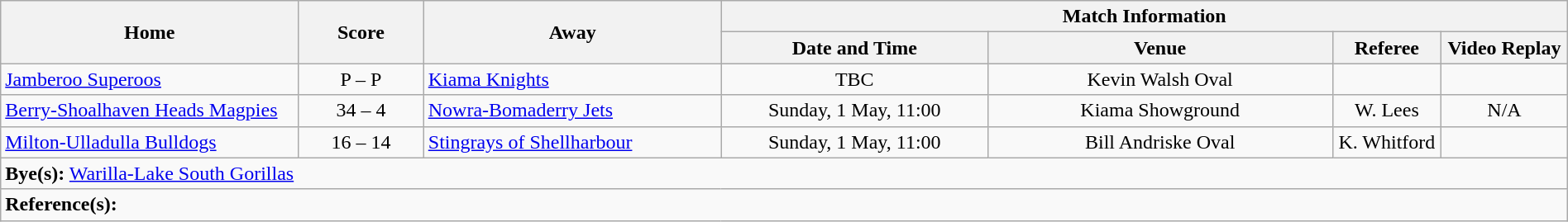<table class="wikitable" width="100% text-align:center;">
<tr>
<th rowspan="2" width="19%">Home</th>
<th rowspan="2" width="8%">Score</th>
<th rowspan="2" width="19%">Away</th>
<th colspan="4">Match Information</th>
</tr>
<tr bgcolor="#CCCCCC">
<th width="17%">Date and Time</th>
<th width="22%">Venue</th>
<th>Referee</th>
<th>Video Replay</th>
</tr>
<tr>
<td> <a href='#'>Jamberoo Superoos</a></td>
<td style="text-align:center;">P – P</td>
<td> <a href='#'>Kiama Knights</a></td>
<td style="text-align:center;">TBC</td>
<td style="text-align:center;">Kevin Walsh Oval</td>
<td style="text-align:center;"></td>
<td style="text-align:center;"></td>
</tr>
<tr>
<td> <a href='#'>Berry-Shoalhaven Heads Magpies</a></td>
<td style="text-align:center;">34 – 4</td>
<td> <a href='#'>Nowra-Bomaderry Jets</a></td>
<td style="text-align:center;">Sunday, 1 May, 11:00</td>
<td style="text-align:center;">Kiama Showground</td>
<td style="text-align:center;">W. Lees</td>
<td style="text-align:center;">N/A</td>
</tr>
<tr>
<td> <a href='#'>Milton-Ulladulla Bulldogs</a></td>
<td style="text-align:center;">16 – 14</td>
<td> <a href='#'>Stingrays of Shellharbour</a></td>
<td style="text-align:center;">Sunday, 1 May, 11:00</td>
<td style="text-align:center;">Bill Andriske Oval</td>
<td style="text-align:center;">K. Whitford</td>
<td style="text-align:center;"></td>
</tr>
<tr>
<td colspan="7"><strong>Bye(s):</strong>  <a href='#'>Warilla-Lake South Gorillas</a></td>
</tr>
<tr>
<td colspan="7"><strong>Reference(s):</strong></td>
</tr>
</table>
